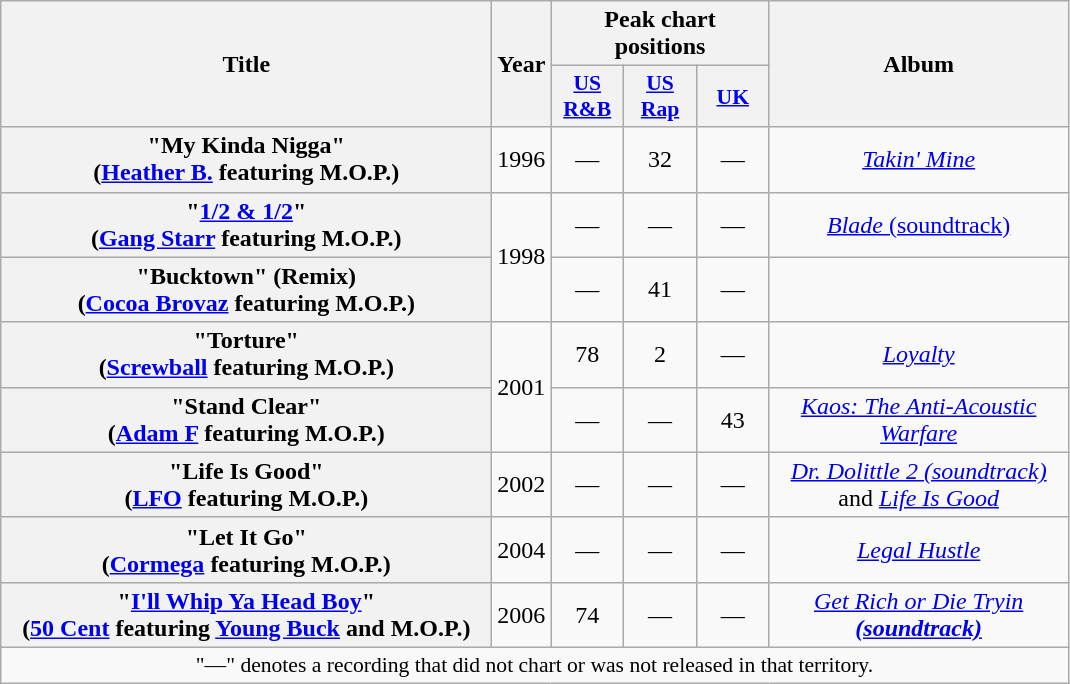<table class="wikitable plainrowheaders" style="text-align:center;">
<tr>
<th scope="col" rowspan="2" style="width:20em;">Title</th>
<th scope="col" rowspan="2">Year</th>
<th scope="col" colspan="3">Peak chart positions</th>
<th scope="col" rowspan="2" style="width:12em;">Album</th>
</tr>
<tr>
<th scope="col" style="width:2.9em;font-size:90%;"><a href='#'>US<br>R&B</a><br></th>
<th scope="col" style="width:2.9em;font-size:90%;"><a href='#'>US<br>Rap</a><br></th>
<th scope="col" style="width:2.9em;font-size:90%;"><a href='#'>UK</a><br></th>
</tr>
<tr>
<th scope="row">"My Kinda Nigga"<br><span>(<a href='#'>Heather B.</a> featuring M.O.P.)</span></th>
<td>1996</td>
<td>—</td>
<td>32</td>
<td>—</td>
<td><em><a href='#'>Takin' Mine</a></em></td>
</tr>
<tr>
<th scope="row">"<a href='#'>1/2 & 1/2</a>"<br><span>(<a href='#'>Gang Starr</a> featuring M.O.P.)</span></th>
<td rowspan="2">1998</td>
<td>—</td>
<td>—</td>
<td>—</td>
<td><a href='#'><em>Blade</em> (soundtrack)</a></td>
</tr>
<tr>
<th scope="row">"Bucktown" (Remix)<br><span>(<a href='#'>Cocoa Brovaz</a> featuring M.O.P.)</span></th>
<td>—</td>
<td>41</td>
<td>—</td>
<td></td>
</tr>
<tr>
<th scope="row">"Torture"<br><span>(<a href='#'>Screwball</a> featuring M.O.P.)</span></th>
<td rowspan="2">2001</td>
<td>78</td>
<td>2</td>
<td>—</td>
<td><em><a href='#'>Loyalty</a></em></td>
</tr>
<tr>
<th scope="row">"Stand Clear"<br><span>(<a href='#'>Adam F</a> featuring M.O.P.)</span></th>
<td>—</td>
<td>—</td>
<td>43</td>
<td><em><a href='#'>Kaos: The Anti-Acoustic Warfare</a></em></td>
</tr>
<tr>
<th scope="row">"Life Is Good"<br><span>(<a href='#'>LFO</a> featuring M.O.P.)</span></th>
<td>2002</td>
<td>—</td>
<td>—</td>
<td>—</td>
<td><em><a href='#'>Dr. Dolittle 2 (soundtrack)</a></em> and <em><a href='#'>Life Is Good</a></em></td>
</tr>
<tr>
<th scope="row">"Let It Go"<br><span>(<a href='#'>Cormega</a> featuring M.O.P.)</span></th>
<td>2004</td>
<td>—</td>
<td>—</td>
<td>—</td>
<td><em><a href='#'>Legal Hustle</a></em></td>
</tr>
<tr>
<th scope="row">"<a href='#'>I'll Whip Ya Head Boy</a>"<br><span>(<a href='#'>50 Cent</a> featuring <a href='#'>Young Buck</a> and M.O.P.)</span></th>
<td>2006</td>
<td>74</td>
<td>—</td>
<td>—</td>
<td><a href='#'><em>Get Rich or Die Tryin<strong> (soundtrack)</a></td>
</tr>
<tr>
<td colspan="14" style="font-size:90%">"—" denotes a recording that did not chart or was not released in that territory.</td>
</tr>
</table>
